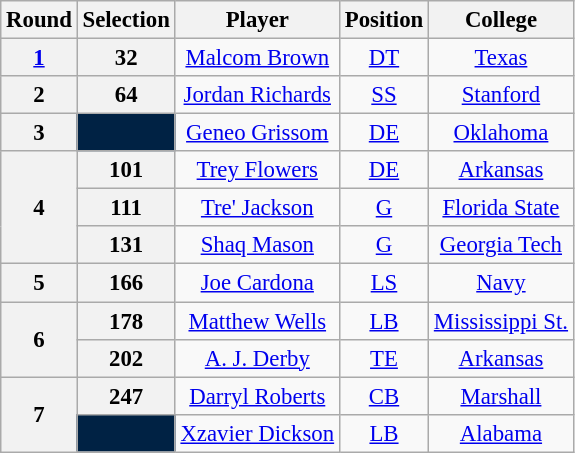<table class="wikitable" style="font-size: 95%; text-align: center;">
<tr>
<th>Round</th>
<th>Selection</th>
<th>Player</th>
<th>Position</th>
<th>College</th>
</tr>
<tr>
<th><a href='#'>1</a></th>
<th>32</th>
<td><a href='#'>Malcom Brown</a></td>
<td><a href='#'>DT</a></td>
<td><a href='#'>Texas</a></td>
</tr>
<tr>
<th>2</th>
<th>64</th>
<td><a href='#'>Jordan Richards</a></td>
<td><a href='#'>SS</a></td>
<td><a href='#'>Stanford</a></td>
</tr>
<tr>
<th>3</th>
<th style="background:#024;"></th>
<td><a href='#'>Geneo Grissom</a></td>
<td><a href='#'>DE</a></td>
<td><a href='#'>Oklahoma</a></td>
</tr>
<tr>
<th rowspan=3>4</th>
<th>101</th>
<td><a href='#'>Trey Flowers</a></td>
<td><a href='#'>DE</a></td>
<td><a href='#'>Arkansas</a></td>
</tr>
<tr>
<th>111</th>
<td><a href='#'>Tre' Jackson</a></td>
<td><a href='#'>G</a></td>
<td><a href='#'>Florida State</a></td>
</tr>
<tr>
<th>131</th>
<td><a href='#'>Shaq Mason</a></td>
<td><a href='#'>G</a></td>
<td><a href='#'>Georgia Tech</a></td>
</tr>
<tr>
<th>5</th>
<th>166</th>
<td><a href='#'>Joe Cardona</a></td>
<td><a href='#'>LS</a></td>
<td><a href='#'>Navy</a></td>
</tr>
<tr>
<th rowspan=2>6</th>
<th>178</th>
<td><a href='#'>Matthew Wells</a></td>
<td><a href='#'>LB</a></td>
<td><a href='#'>Mississippi St.</a></td>
</tr>
<tr>
<th>202</th>
<td><a href='#'>A. J. Derby</a></td>
<td><a href='#'>TE</a></td>
<td><a href='#'>Arkansas</a></td>
</tr>
<tr>
<th rowspan=2>7</th>
<th>247</th>
<td><a href='#'>Darryl Roberts</a></td>
<td><a href='#'>CB</a></td>
<td><a href='#'>Marshall</a></td>
</tr>
<tr>
<th style="background:#024;"></th>
<td><a href='#'>Xzavier Dickson</a></td>
<td><a href='#'>LB</a></td>
<td><a href='#'>Alabama</a></td>
</tr>
</table>
